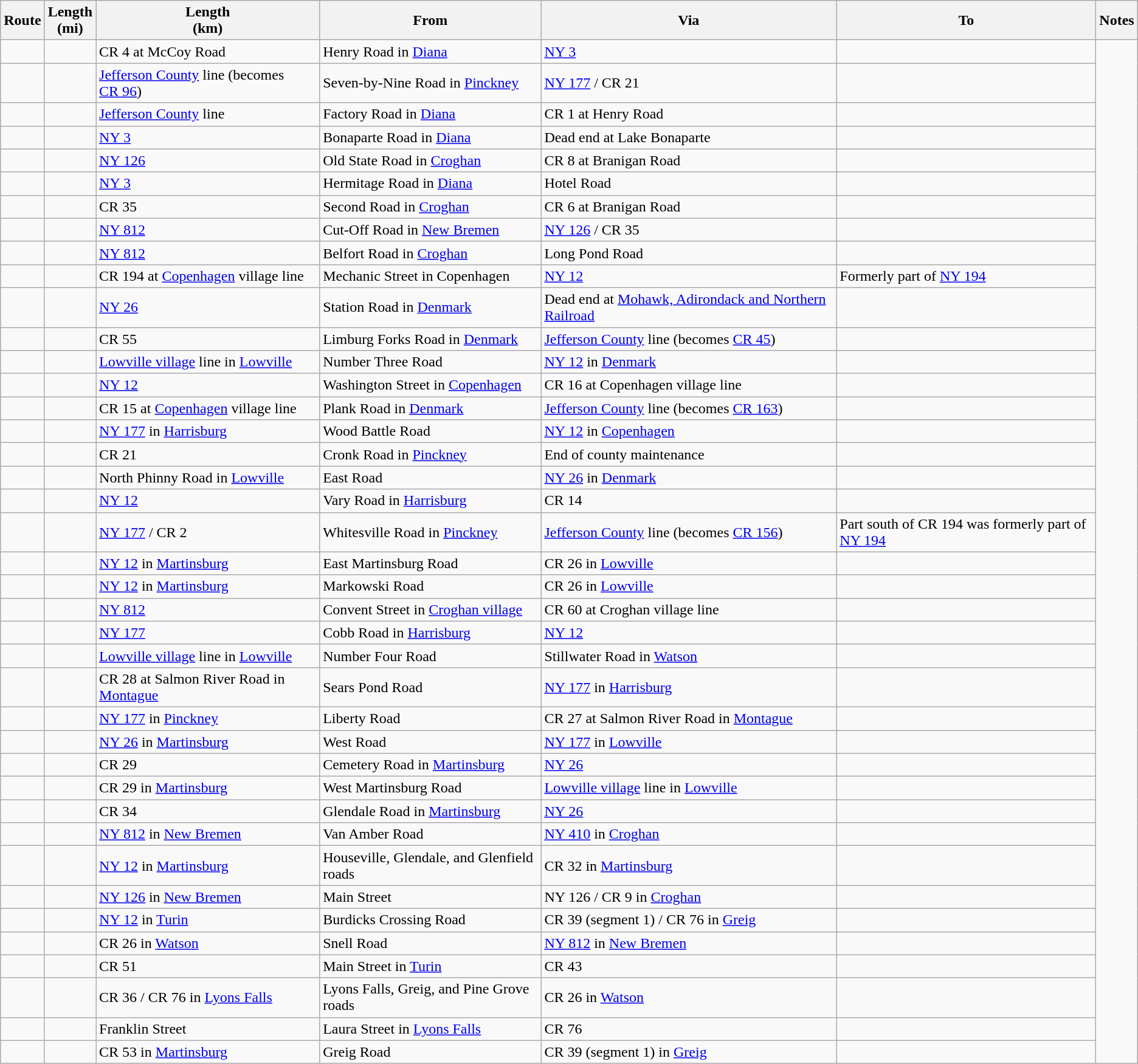<table class="wikitable sortable">
<tr>
<th>Route</th>
<th>Length<br>(mi)</th>
<th>Length<br>(km)</th>
<th class="unsortable">From</th>
<th class="unsortable">Via</th>
<th class="unsortable">To</th>
<th class="unsortable">Notes</th>
</tr>
<tr>
<td id="1"></td>
<td></td>
<td>CR 4 at McCoy Road</td>
<td>Henry Road in <a href='#'>Diana</a></td>
<td><a href='#'>NY 3</a></td>
<td></td>
</tr>
<tr>
<td id="2"></td>
<td></td>
<td><a href='#'>Jefferson County</a> line (becomes <a href='#'>CR 96</a>)</td>
<td>Seven-by-Nine Road in <a href='#'>Pinckney</a></td>
<td><a href='#'>NY&nbsp;177</a> / CR 21</td>
<td></td>
</tr>
<tr>
<td id="4"></td>
<td></td>
<td><a href='#'>Jefferson County</a> line</td>
<td>Factory Road in <a href='#'>Diana</a></td>
<td>CR 1 at Henry Road</td>
<td></td>
</tr>
<tr>
<td id="5"></td>
<td></td>
<td><a href='#'>NY 3</a></td>
<td>Bonaparte Road in <a href='#'>Diana</a></td>
<td>Dead end at Lake Bonaparte</td>
<td></td>
</tr>
<tr>
<td id="6"></td>
<td></td>
<td><a href='#'>NY&nbsp;126</a></td>
<td>Old State Road in <a href='#'>Croghan</a></td>
<td>CR 8 at Branigan Road</td>
<td></td>
</tr>
<tr>
<td id="7"></td>
<td></td>
<td><a href='#'>NY 3</a></td>
<td>Hermitage Road in <a href='#'>Diana</a></td>
<td>Hotel Road</td>
<td></td>
</tr>
<tr>
<td id="8"></td>
<td></td>
<td>CR 35</td>
<td>Second Road in <a href='#'>Croghan</a></td>
<td>CR 6 at Branigan Road</td>
<td></td>
</tr>
<tr>
<td id="9"></td>
<td></td>
<td><a href='#'>NY&nbsp;812</a></td>
<td>Cut-Off Road in <a href='#'>New Bremen</a></td>
<td><a href='#'>NY&nbsp;126</a> / CR 35</td>
<td></td>
</tr>
<tr>
<td id="10"></td>
<td></td>
<td><a href='#'>NY&nbsp;812</a></td>
<td>Belfort Road in <a href='#'>Croghan</a></td>
<td>Long Pond Road</td>
<td></td>
</tr>
<tr>
<td id="11"></td>
<td></td>
<td>CR 194 at <a href='#'>Copenhagen</a> village line</td>
<td>Mechanic Street in Copenhagen</td>
<td><a href='#'>NY&nbsp;12</a></td>
<td>Formerly part of <a href='#'>NY&nbsp;194</a></td>
</tr>
<tr>
<td id="12"></td>
<td></td>
<td><a href='#'>NY&nbsp;26</a></td>
<td>Station Road in <a href='#'>Denmark</a></td>
<td>Dead end at <a href='#'>Mohawk, Adirondack and Northern Railroad</a></td>
<td></td>
</tr>
<tr>
<td id="13"></td>
<td></td>
<td>CR 55</td>
<td>Limburg Forks Road in <a href='#'>Denmark</a></td>
<td><a href='#'>Jefferson County</a> line (becomes <a href='#'>CR 45</a>)</td>
<td></td>
</tr>
<tr>
<td id="14"></td>
<td></td>
<td><a href='#'>Lowville village</a> line in <a href='#'>Lowville</a></td>
<td>Number Three Road</td>
<td><a href='#'>NY&nbsp;12</a> in <a href='#'>Denmark</a></td>
<td></td>
</tr>
<tr>
<td id="15"></td>
<td></td>
<td><a href='#'>NY&nbsp;12</a></td>
<td>Washington Street in <a href='#'>Copenhagen</a></td>
<td>CR 16 at Copenhagen village line</td>
<td></td>
</tr>
<tr>
<td id="16"></td>
<td></td>
<td>CR 15 at <a href='#'>Copenhagen</a> village line</td>
<td>Plank Road in <a href='#'>Denmark</a></td>
<td><a href='#'>Jefferson County</a> line (becomes <a href='#'>CR 163</a>)</td>
<td></td>
</tr>
<tr>
<td id="17"></td>
<td></td>
<td><a href='#'>NY&nbsp;177</a> in <a href='#'>Harrisburg</a></td>
<td>Wood Battle Road</td>
<td><a href='#'>NY&nbsp;12</a> in <a href='#'>Copenhagen</a></td>
<td></td>
</tr>
<tr>
<td id="18"></td>
<td></td>
<td>CR 21</td>
<td>Cronk Road in <a href='#'>Pinckney</a></td>
<td>End of county maintenance</td>
<td></td>
</tr>
<tr>
<td id="19"></td>
<td></td>
<td>North Phinny Road in <a href='#'>Lowville</a></td>
<td>East Road</td>
<td><a href='#'>NY&nbsp;26</a> in <a href='#'>Denmark</a></td>
<td></td>
</tr>
<tr>
<td id="20"></td>
<td></td>
<td><a href='#'>NY&nbsp;12</a></td>
<td>Vary Road in <a href='#'>Harrisburg</a></td>
<td>CR 14</td>
<td></td>
</tr>
<tr>
<td id="21"></td>
<td></td>
<td><a href='#'>NY&nbsp;177</a> / CR 2</td>
<td>Whitesville Road in <a href='#'>Pinckney</a></td>
<td><a href='#'>Jefferson County</a> line (becomes <a href='#'>CR 156</a>)</td>
<td>Part south of CR 194 was formerly part of <a href='#'>NY&nbsp;194</a></td>
</tr>
<tr>
<td id="22"></td>
<td></td>
<td><a href='#'>NY&nbsp;12</a> in <a href='#'>Martinsburg</a></td>
<td>East Martinsburg Road</td>
<td>CR 26 in <a href='#'>Lowville</a></td>
<td></td>
</tr>
<tr>
<td id="23"></td>
<td></td>
<td><a href='#'>NY&nbsp;12</a> in <a href='#'>Martinsburg</a></td>
<td>Markowski Road</td>
<td>CR 26 in <a href='#'>Lowville</a></td>
<td></td>
</tr>
<tr>
<td id="24"></td>
<td></td>
<td><a href='#'>NY&nbsp;812</a></td>
<td>Convent Street in <a href='#'>Croghan village</a></td>
<td>CR 60 at Croghan village line</td>
<td></td>
</tr>
<tr>
<td id="25"></td>
<td></td>
<td><a href='#'>NY&nbsp;177</a></td>
<td>Cobb Road in <a href='#'>Harrisburg</a></td>
<td><a href='#'>NY&nbsp;12</a></td>
<td></td>
</tr>
<tr>
<td id="26"></td>
<td></td>
<td><a href='#'>Lowville village</a> line in <a href='#'>Lowville</a></td>
<td>Number Four Road</td>
<td>Stillwater Road in <a href='#'>Watson</a></td>
<td></td>
</tr>
<tr>
<td id="27"></td>
<td></td>
<td>CR 28 at Salmon River Road in <a href='#'>Montague</a></td>
<td>Sears Pond Road</td>
<td><a href='#'>NY&nbsp;177</a> in <a href='#'>Harrisburg</a></td>
<td></td>
</tr>
<tr>
<td id="28"></td>
<td></td>
<td><a href='#'>NY&nbsp;177</a> in <a href='#'>Pinckney</a></td>
<td>Liberty Road</td>
<td>CR 27 at Salmon River Road in <a href='#'>Montague</a></td>
<td></td>
</tr>
<tr>
<td id="29"></td>
<td></td>
<td><a href='#'>NY&nbsp;26</a> in <a href='#'>Martinsburg</a></td>
<td>West Road</td>
<td><a href='#'>NY&nbsp;177</a> in <a href='#'>Lowville</a></td>
<td></td>
</tr>
<tr>
<td id="30"></td>
<td></td>
<td>CR 29</td>
<td>Cemetery Road in <a href='#'>Martinsburg</a></td>
<td><a href='#'>NY&nbsp;26</a></td>
<td></td>
</tr>
<tr>
<td id="31"></td>
<td></td>
<td>CR 29 in <a href='#'>Martinsburg</a></td>
<td>West Martinsburg Road</td>
<td><a href='#'>Lowville village</a> line in <a href='#'>Lowville</a></td>
<td></td>
</tr>
<tr>
<td id="32"></td>
<td></td>
<td>CR 34</td>
<td>Glendale Road in <a href='#'>Martinsburg</a></td>
<td><a href='#'>NY&nbsp;26</a></td>
<td></td>
</tr>
<tr>
<td id="33"></td>
<td></td>
<td><a href='#'>NY&nbsp;812</a> in <a href='#'>New Bremen</a></td>
<td>Van Amber Road</td>
<td><a href='#'>NY&nbsp;410</a> in <a href='#'>Croghan</a></td>
<td></td>
</tr>
<tr>
<td id="34"></td>
<td></td>
<td><a href='#'>NY&nbsp;12</a> in <a href='#'>Martinsburg</a></td>
<td>Houseville, Glendale, and Glenfield roads</td>
<td>CR 32 in <a href='#'>Martinsburg</a></td>
<td></td>
</tr>
<tr>
<td id="35"></td>
<td></td>
<td><a href='#'>NY&nbsp;126</a> in <a href='#'>New Bremen</a></td>
<td>Main Street</td>
<td>NY 126 / CR 9 in <a href='#'>Croghan</a></td>
<td></td>
</tr>
<tr>
<td id="36"></td>
<td></td>
<td><a href='#'>NY&nbsp;12</a> in <a href='#'>Turin</a></td>
<td>Burdicks Crossing Road</td>
<td>CR 39 (segment 1) / CR 76 in <a href='#'>Greig</a></td>
<td></td>
</tr>
<tr>
<td id="37"></td>
<td></td>
<td>CR 26 in <a href='#'>Watson</a></td>
<td>Snell Road</td>
<td><a href='#'>NY&nbsp;812</a> in <a href='#'>New Bremen</a></td>
<td></td>
</tr>
<tr>
<td id="38"></td>
<td></td>
<td>CR 51</td>
<td>Main Street in <a href='#'>Turin</a></td>
<td>CR 43</td>
<td></td>
</tr>
<tr>
<td id="39-1"></td>
<td></td>
<td>CR 36 / CR 76 in <a href='#'>Lyons Falls</a></td>
<td>Lyons Falls, Greig, and Pine Grove roads</td>
<td>CR 26 in <a href='#'>Watson</a></td>
<td></td>
</tr>
<tr>
<td id="39-2"></td>
<td></td>
<td>Franklin Street</td>
<td>Laura Street in <a href='#'>Lyons Falls</a></td>
<td>CR 76</td>
<td></td>
</tr>
<tr>
<td id="40"></td>
<td></td>
<td>CR 53 in <a href='#'>Martinsburg</a></td>
<td>Greig Road</td>
<td>CR 39 (segment 1) in <a href='#'>Greig</a></td>
<td></td>
</tr>
</table>
